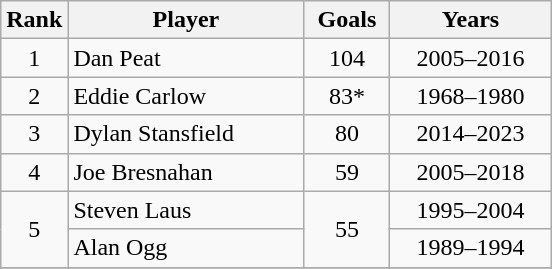<table class="wikitable sortable" style="text-align:center;">
<tr>
<th width=30px>Rank</th>
<th style="width:150px;">Player</th>
<th width=50px>Goals</th>
<th width=100px>Years</th>
</tr>
<tr>
<td>1</td>
<td style="text-align: left;">Dan Peat</td>
<td>104</td>
<td>2005–2016</td>
</tr>
<tr>
<td>2</td>
<td style="text-align: left;">Eddie Carlow</td>
<td>83*</td>
<td>1968–1980</td>
</tr>
<tr>
<td>3</td>
<td style="text-align: left;">Dylan Stansfield</td>
<td>80</td>
<td>2014–2023</td>
</tr>
<tr>
<td>4</td>
<td style="text-align: left;">Joe Bresnahan</td>
<td>59</td>
<td>2005–2018</td>
</tr>
<tr>
<td rowspan="2">5</td>
<td style="text-align: left;">Steven Laus</td>
<td rowspan="2">55</td>
<td>1995–2004</td>
</tr>
<tr>
<td style="text-align: left;">Alan Ogg</td>
<td>1989–1994</td>
</tr>
<tr>
</tr>
</table>
